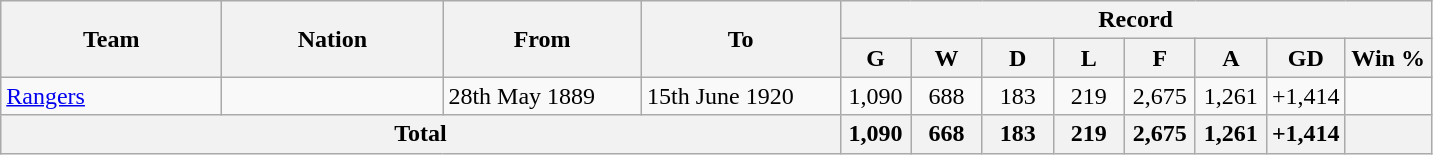<table class="wikitable" style="text-align: center">
<tr>
<th rowspan=2 width=140>Team</th>
<th rowspan=2 width=140>Nation</th>
<th rowspan=2 width=125>From</th>
<th rowspan=2 width=125>To</th>
<th colspan=8>Record</th>
</tr>
<tr>
<th width=40>G</th>
<th width=40>W</th>
<th width=40>D</th>
<th width=40>L</th>
<th width=40>F</th>
<th width=40>A</th>
<th width=40>GD</th>
<th width=50>Win %</th>
</tr>
<tr>
<td align="left"><a href='#'>Rangers</a></td>
<td align="left"></td>
<td align=left>28th May 1889</td>
<td align=left>15th June 1920</td>
<td>1,090</td>
<td>688</td>
<td>183</td>
<td>219</td>
<td>2,675</td>
<td>1,261</td>
<td>+1,414</td>
<td></td>
</tr>
<tr>
<th align="center" colspan="4">Total</th>
<th>1,090</th>
<th>668</th>
<th>183</th>
<th>219</th>
<th>2,675</th>
<th>1,261</th>
<th>+1,414</th>
<th></th>
</tr>
</table>
